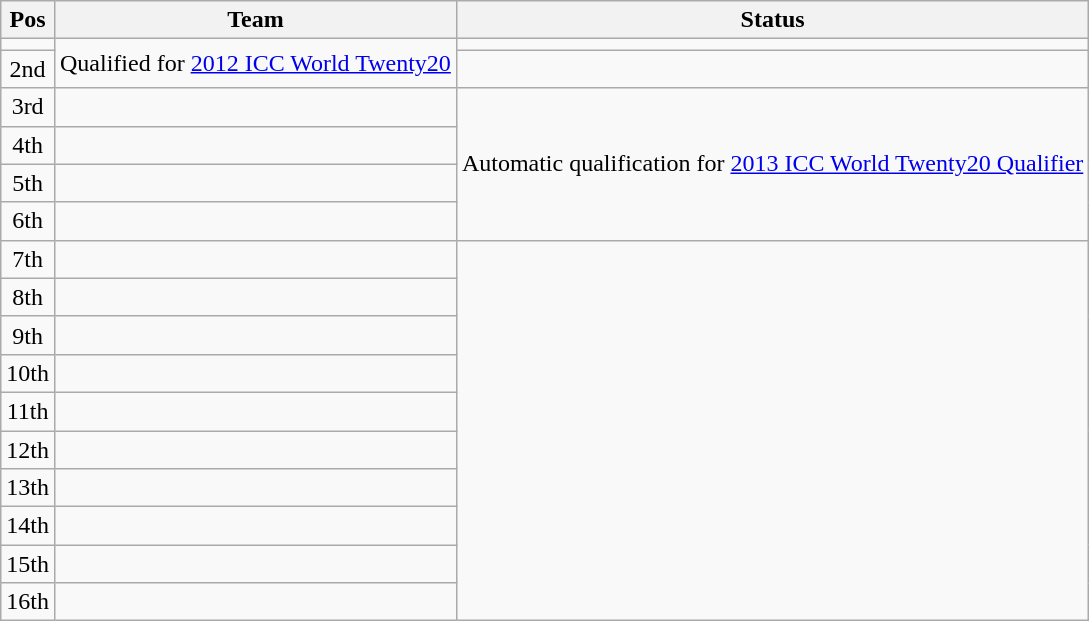<table class="wikitable">
<tr>
<th>Pos</th>
<th>Team</th>
<th>Status</th>
</tr>
<tr>
<td></td>
<td rowspan=2>Qualified for <a href='#'>2012 ICC World Twenty20</a></td>
</tr>
<tr>
<td style="text-align:center;">2nd</td>
<td></td>
</tr>
<tr>
<td style="text-align:center;">3rd</td>
<td></td>
<td rowspan=4>Automatic qualification for <a href='#'>2013 ICC World Twenty20 Qualifier</a></td>
</tr>
<tr>
<td style="text-align:center;">4th</td>
<td></td>
</tr>
<tr>
<td style="text-align:center;">5th</td>
<td></td>
</tr>
<tr>
<td style="text-align:center;">6th</td>
<td></td>
</tr>
<tr>
<td style="text-align:center;">7th</td>
<td></td>
</tr>
<tr>
<td style="text-align:center;">8th</td>
<td></td>
</tr>
<tr>
<td style="text-align:center;">9th</td>
<td></td>
</tr>
<tr>
<td style="text-align:center;">10th</td>
<td></td>
</tr>
<tr>
<td style="text-align:center;">11th</td>
<td></td>
</tr>
<tr>
<td style="text-align:center;">12th</td>
<td></td>
</tr>
<tr>
<td style="text-align:center;">13th</td>
<td></td>
</tr>
<tr>
<td style="text-align:center;">14th</td>
<td></td>
</tr>
<tr>
<td style="text-align:center;">15th</td>
<td></td>
</tr>
<tr>
<td style="text-align:center;">16th</td>
<td></td>
</tr>
</table>
